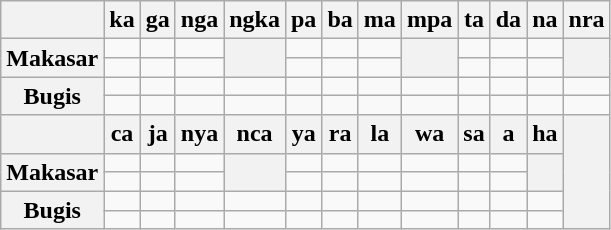<table class="wikitable">
<tr>
<th></th>
<th>ka</th>
<th>ga</th>
<th>nga</th>
<th>ngka</th>
<th>pa</th>
<th>ba</th>
<th>ma</th>
<th>mpa</th>
<th>ta</th>
<th>da</th>
<th>na</th>
<th>nra</th>
</tr>
<tr>
<th rowspan=2 style="text-align: center;">Makasar</th>
<td></td>
<td></td>
<td></td>
<th rowspan=2></th>
<td></td>
<td></td>
<td></td>
<th rowspan=2></th>
<td></td>
<td></td>
<td></td>
<th rowspan=2></th>
</tr>
<tr>
<td style="text-align: center;"></td>
<td style="text-align: center;"></td>
<td style="text-align: center;"></td>
<td style="text-align: center;"></td>
<td style="text-align: center;"></td>
<td style="text-align: center;"></td>
<td style="text-align: center;"></td>
<td style="text-align: center;"></td>
<td style="text-align: center;"></td>
</tr>
<tr>
<th rowspan=2 style="text-align: center;">Bugis</th>
<td></td>
<td></td>
<td></td>
<td></td>
<td></td>
<td></td>
<td></td>
<td></td>
<td></td>
<td></td>
<td></td>
<td></td>
</tr>
<tr>
<td style="text-align: center;"></td>
<td style="text-align: center;"></td>
<td style="text-align: center;"></td>
<td style="text-align: center;"></td>
<td style="text-align: center;"></td>
<td style="text-align: center;"></td>
<td style="text-align: center;"></td>
<td style="text-align: center;"></td>
<td style="text-align: center;"></td>
<td style="text-align: center;"></td>
<td style="text-align: center;"></td>
<td style="text-align: center;"></td>
</tr>
<tr>
<th></th>
<th>ca</th>
<th>ja</th>
<th>nya</th>
<th>nca</th>
<th>ya</th>
<th>ra</th>
<th>la</th>
<th>wa</th>
<th>sa</th>
<th>a</th>
<th>ha</th>
<th rowspan=5></th>
</tr>
<tr>
<th rowspan=2 style="text-align: center;">Makasar</th>
<td></td>
<td></td>
<td></td>
<th rowspan=2></th>
<td></td>
<td></td>
<td></td>
<td></td>
<td></td>
<td></td>
<th rowspan=2></th>
</tr>
<tr>
<td style="text-align: center;"></td>
<td style="text-align: center;"></td>
<td style="text-align: center;"></td>
<td style="text-align: center;"></td>
<td style="text-align: center;"></td>
<td style="text-align: center;"></td>
<td style="text-align: center;"></td>
<td style="text-align: center;"></td>
<td style="text-align: center;"></td>
</tr>
<tr>
<th rowspan=2 style="text-align: center;">Bugis</th>
<td></td>
<td></td>
<td></td>
<td></td>
<td></td>
<td></td>
<td></td>
<td></td>
<td></td>
<td></td>
<td></td>
</tr>
<tr>
<td style="text-align: center;"></td>
<td style="text-align: center;"></td>
<td style="text-align: center;"></td>
<td style="text-align: center;"></td>
<td style="text-align: center;"></td>
<td style="text-align: center;"></td>
<td style="text-align: center;"></td>
<td style="text-align: center;"></td>
<td style="text-align: center;"></td>
<td style="text-align: center;"></td>
<td style="text-align: center;"></td>
</tr>
</table>
